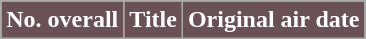<table class="wikitable plainrowheaders">
<tr bgcolor="#CCCCCC">
<th style="background:#695156; color:white">No. overall</th>
<th style="background:#695156; color:white">Title</th>
<th style="background:#695156; color:white">Original air date<br>





















</th>
</tr>
</table>
